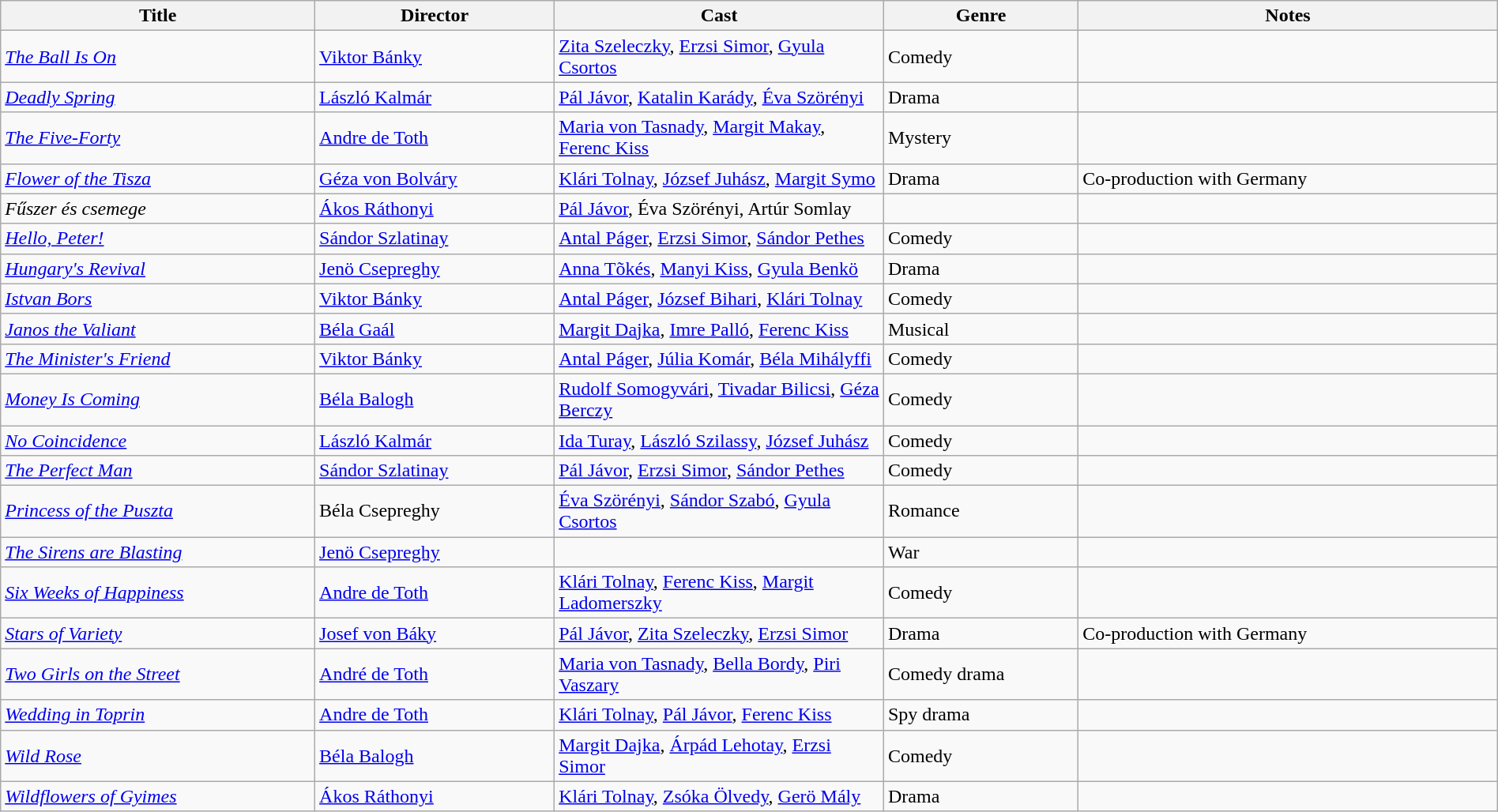<table class="wikitable" style="width:100%;">
<tr>
<th style="width:21%;">Title</th>
<th style="width:16%;">Director</th>
<th style="width:22%;">Cast</th>
<th style="width:13%;">Genre</th>
<th style="width:28%;">Notes</th>
</tr>
<tr>
<td><em><a href='#'>The Ball Is On</a></em></td>
<td><a href='#'>Viktor Bánky</a></td>
<td><a href='#'>Zita Szeleczky</a>, <a href='#'>Erzsi Simor</a>, <a href='#'>Gyula Csortos</a></td>
<td>Comedy</td>
<td></td>
</tr>
<tr>
<td><em><a href='#'>Deadly Spring</a></em></td>
<td><a href='#'>László Kalmár</a></td>
<td><a href='#'>Pál Jávor</a>, <a href='#'>Katalin Karády</a>, <a href='#'>Éva Szörényi</a></td>
<td>Drama</td>
<td></td>
</tr>
<tr>
<td><em><a href='#'>The Five-Forty</a></em></td>
<td><a href='#'>Andre de Toth</a></td>
<td><a href='#'>Maria von Tasnady</a>, <a href='#'>Margit Makay</a>, <a href='#'>Ferenc Kiss</a></td>
<td>Mystery</td>
<td></td>
</tr>
<tr>
<td><em><a href='#'>Flower of the Tisza</a></em></td>
<td><a href='#'>Géza von Bolváry</a></td>
<td><a href='#'>Klári Tolnay</a>, <a href='#'>József Juhász</a>, <a href='#'>Margit Symo</a></td>
<td>Drama</td>
<td>Co-production with Germany</td>
</tr>
<tr>
<td><em>Fűszer és csemege</em></td>
<td><a href='#'>Ákos Ráthonyi</a></td>
<td><a href='#'>Pál Jávor</a>, Éva Szörényi, Artúr Somlay</td>
<td></td>
<td></td>
</tr>
<tr>
<td><em><a href='#'>Hello, Peter!</a></em></td>
<td><a href='#'>Sándor Szlatinay</a></td>
<td><a href='#'>Antal Páger</a>, <a href='#'>Erzsi Simor</a>, <a href='#'>Sándor Pethes</a></td>
<td>Comedy</td>
<td></td>
</tr>
<tr>
<td><em><a href='#'>Hungary's Revival</a></em></td>
<td><a href='#'>Jenö Csepreghy</a></td>
<td><a href='#'>Anna Tõkés</a>, <a href='#'>Manyi Kiss</a>, <a href='#'>Gyula Benkö</a></td>
<td>Drama</td>
<td></td>
</tr>
<tr>
<td><em><a href='#'>Istvan Bors</a></em></td>
<td><a href='#'>Viktor Bánky</a></td>
<td><a href='#'>Antal Páger</a>, <a href='#'>József Bihari</a>, <a href='#'>Klári Tolnay</a></td>
<td>Comedy</td>
<td></td>
</tr>
<tr>
<td><em><a href='#'>Janos the Valiant</a></em></td>
<td><a href='#'>Béla Gaál</a></td>
<td><a href='#'>Margit Dajka</a>, <a href='#'>Imre Palló</a>, <a href='#'>Ferenc Kiss</a></td>
<td>Musical</td>
<td></td>
</tr>
<tr>
<td><em><a href='#'>The Minister's Friend</a></em></td>
<td><a href='#'>Viktor Bánky</a></td>
<td><a href='#'>Antal Páger</a>, <a href='#'>Júlia Komár</a>, <a href='#'>Béla Mihályffi</a></td>
<td>Comedy</td>
<td></td>
</tr>
<tr>
<td><em><a href='#'>Money Is Coming</a></em></td>
<td><a href='#'>Béla Balogh</a></td>
<td><a href='#'>Rudolf Somogyvári</a>, <a href='#'>Tivadar Bilicsi</a>, <a href='#'>Géza Berczy</a></td>
<td>Comedy</td>
<td></td>
</tr>
<tr>
<td><em><a href='#'>No Coincidence</a></em></td>
<td><a href='#'>László Kalmár</a></td>
<td><a href='#'>Ida Turay</a>, <a href='#'>László Szilassy</a>, <a href='#'>József Juhász</a></td>
<td>Comedy</td>
<td></td>
</tr>
<tr>
<td><em><a href='#'>The Perfect Man</a></em></td>
<td><a href='#'>Sándor Szlatinay</a></td>
<td><a href='#'>Pál Jávor</a>, <a href='#'>Erzsi Simor</a>, <a href='#'>Sándor Pethes</a></td>
<td>Comedy</td>
<td></td>
</tr>
<tr>
<td><em><a href='#'>Princess of the Puszta</a></em></td>
<td>Béla Csepreghy</td>
<td><a href='#'>Éva Szörényi</a>, <a href='#'>Sándor Szabó</a>, <a href='#'>Gyula Csortos</a></td>
<td>Romance</td>
<td></td>
</tr>
<tr>
<td><em><a href='#'>The Sirens are Blasting</a></em></td>
<td><a href='#'>Jenö Csepreghy</a></td>
<td></td>
<td>War</td>
<td></td>
</tr>
<tr>
<td><em><a href='#'>Six Weeks of Happiness</a></em></td>
<td><a href='#'>Andre de Toth</a></td>
<td><a href='#'>Klári Tolnay</a>, <a href='#'>Ferenc Kiss</a>, <a href='#'>Margit Ladomerszky</a></td>
<td>Comedy</td>
<td></td>
</tr>
<tr>
<td><em><a href='#'>Stars of Variety</a></em></td>
<td><a href='#'>Josef von Báky</a></td>
<td><a href='#'>Pál Jávor</a>, <a href='#'>Zita Szeleczky</a>, <a href='#'>Erzsi Simor</a></td>
<td>Drama</td>
<td>Co-production with Germany</td>
</tr>
<tr>
<td><em><a href='#'>Two Girls on the Street</a></em></td>
<td><a href='#'>André de Toth</a></td>
<td><a href='#'>Maria von Tasnady</a>, <a href='#'>Bella Bordy</a>, <a href='#'>Piri Vaszary</a></td>
<td>Comedy drama</td>
<td></td>
</tr>
<tr>
<td><em><a href='#'>Wedding in Toprin</a></em></td>
<td><a href='#'>Andre de Toth</a></td>
<td><a href='#'>Klári Tolnay</a>, <a href='#'>Pál Jávor</a>, <a href='#'>Ferenc Kiss</a></td>
<td>Spy drama</td>
<td></td>
</tr>
<tr>
<td><em><a href='#'>Wild Rose</a></em></td>
<td><a href='#'>Béla Balogh</a></td>
<td><a href='#'>Margit Dajka</a>, <a href='#'>Árpád Lehotay</a>, <a href='#'>Erzsi Simor</a></td>
<td>Comedy</td>
<td></td>
</tr>
<tr>
<td><em><a href='#'>Wildflowers of Gyimes</a></em></td>
<td><a href='#'>Ákos Ráthonyi</a></td>
<td><a href='#'>Klári Tolnay</a>, <a href='#'>Zsóka Ölvedy</a>, <a href='#'>Gerö Mály</a></td>
<td>Drama</td>
<td></td>
</tr>
</table>
